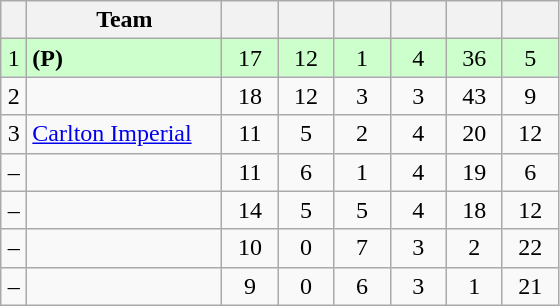<table class="wikitable" style="text-align:center; margin-bottom:0">
<tr>
<th style="width:10px"></th>
<th style="width:35%;">Team</th>
<th style="width:30px;"></th>
<th style="width:30px;"></th>
<th style="width:30px;"></th>
<th style="width:30px;"></th>
<th style="width:30px;"></th>
<th style="width:30px;"></th>
</tr>
<tr style="background:#ccffcc;">
<td>1</td>
<td align=left> <strong>(P)</strong></td>
<td>17</td>
<td>12</td>
<td>1</td>
<td>4</td>
<td>36</td>
<td>5</td>
</tr>
<tr>
<td>2</td>
<td align=left></td>
<td>18</td>
<td>12</td>
<td>3</td>
<td>3</td>
<td>43</td>
<td>9</td>
</tr>
<tr>
<td>3</td>
<td align=left><a href='#'>Carlton Imperial</a></td>
<td>11</td>
<td>5</td>
<td>2</td>
<td>4</td>
<td>20</td>
<td>12</td>
</tr>
<tr>
<td>–</td>
<td align=left></td>
<td>11</td>
<td>6</td>
<td>1</td>
<td>4</td>
<td>19</td>
<td>6</td>
</tr>
<tr>
<td>–</td>
<td align=left></td>
<td>14</td>
<td>5</td>
<td>5</td>
<td>4</td>
<td>18</td>
<td>12</td>
</tr>
<tr>
<td>–</td>
<td align=left></td>
<td>10</td>
<td>0</td>
<td>7</td>
<td>3</td>
<td>2</td>
<td>22</td>
</tr>
<tr>
<td>–</td>
<td align=left></td>
<td>9</td>
<td>0</td>
<td>6</td>
<td>3</td>
<td>1</td>
<td>21</td>
</tr>
</table>
